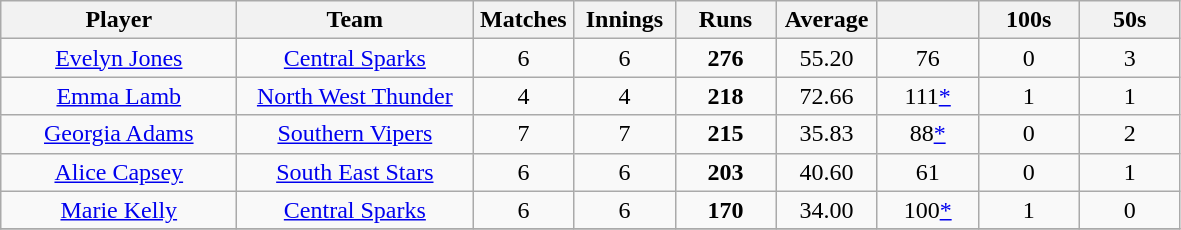<table class="wikitable" style="text-align:center;">
<tr>
<th width=150>Player</th>
<th width=150>Team</th>
<th width=60>Matches</th>
<th width=60>Innings</th>
<th width=60>Runs</th>
<th width=60>Average</th>
<th width=60></th>
<th width=60>100s</th>
<th width=60>50s</th>
</tr>
<tr>
<td><a href='#'>Evelyn Jones</a></td>
<td><a href='#'>Central Sparks</a></td>
<td>6</td>
<td>6</td>
<td><strong>276</strong></td>
<td>55.20</td>
<td>76</td>
<td>0</td>
<td>3</td>
</tr>
<tr>
<td><a href='#'>Emma Lamb</a></td>
<td><a href='#'>North West Thunder</a></td>
<td>4</td>
<td>4</td>
<td><strong>218</strong></td>
<td>72.66</td>
<td>111<a href='#'>*</a></td>
<td>1</td>
<td>1</td>
</tr>
<tr>
<td><a href='#'>Georgia Adams</a></td>
<td><a href='#'>Southern Vipers</a></td>
<td>7</td>
<td>7</td>
<td><strong>215</strong></td>
<td>35.83</td>
<td>88<a href='#'>*</a></td>
<td>0</td>
<td>2</td>
</tr>
<tr>
<td><a href='#'>Alice Capsey</a></td>
<td><a href='#'>South East Stars</a></td>
<td>6</td>
<td>6</td>
<td><strong>203</strong></td>
<td>40.60</td>
<td>61</td>
<td>0</td>
<td>1</td>
</tr>
<tr>
<td><a href='#'>Marie Kelly</a></td>
<td><a href='#'>Central Sparks</a></td>
<td>6</td>
<td>6</td>
<td><strong>170</strong></td>
<td>34.00</td>
<td>100<a href='#'>*</a></td>
<td>1</td>
<td>0</td>
</tr>
<tr>
</tr>
</table>
